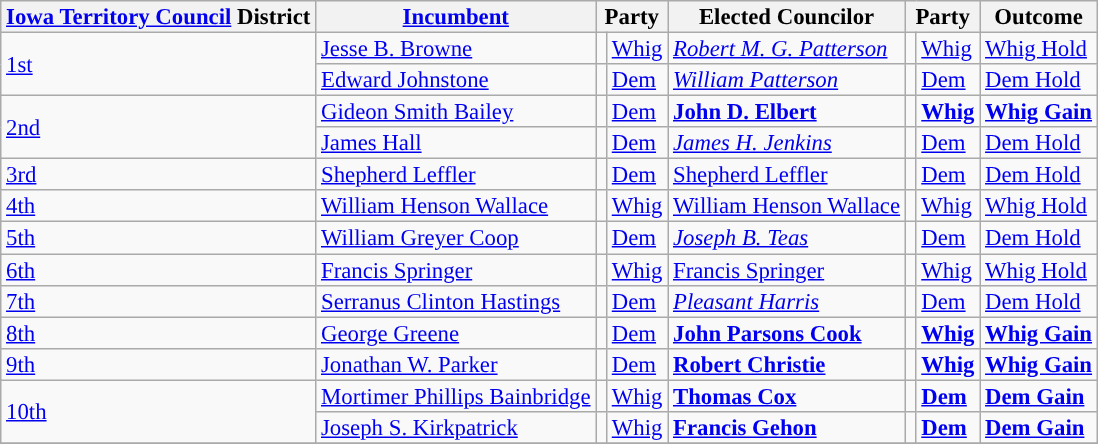<table class="sortable wikitable" style="font-size:95%;line-height:14px;">
<tr>
<th class="sortable"><a href='#'>Iowa Territory Council</a> District</th>
<th class="sortable"><a href='#'>Incumbent</a></th>
<th colspan="2">Party</th>
<th class="sortable">Elected Councilor</th>
<th colspan="2">Party</th>
<th class="sortable">Outcome</th>
</tr>
<tr>
<td rowspan="2"><a href='#'>1st</a></td>
<td><a href='#'>Jesse B. Browne</a></td>
<td style="background:"></td>
<td><a href='#'>Whig</a></td>
<td><em><a href='#'>Robert M. G. Patterson</a></em></td>
<td style="background:"></td>
<td><a href='#'>Whig</a></td>
<td><a href='#'>Whig Hold</a></td>
</tr>
<tr>
<td><a href='#'>Edward Johnstone</a></td>
<td style="background:"></td>
<td><a href='#'>Dem</a></td>
<td><em><a href='#'>William Patterson</a></em></td>
<td style="background:"></td>
<td><a href='#'>Dem</a></td>
<td><a href='#'>Dem Hold</a></td>
</tr>
<tr>
<td rowspan="2"><a href='#'>2nd</a></td>
<td><a href='#'>Gideon Smith Bailey</a></td>
<td style="background:"></td>
<td><a href='#'>Dem</a></td>
<td><strong><a href='#'>John D. Elbert</a></strong></td>
<td style="background:"></td>
<td><strong><a href='#'>Whig</a></strong></td>
<td><strong><a href='#'>Whig Gain</a></strong></td>
</tr>
<tr>
<td><a href='#'>James Hall</a></td>
<td style="background:"></td>
<td><a href='#'>Dem</a></td>
<td><em><a href='#'>James H. Jenkins</a></em></td>
<td style="background:"></td>
<td><a href='#'>Dem</a></td>
<td><a href='#'>Dem Hold</a></td>
</tr>
<tr>
<td><a href='#'>3rd</a></td>
<td><a href='#'>Shepherd Leffler</a></td>
<td style="background:"></td>
<td><a href='#'>Dem</a></td>
<td><a href='#'>Shepherd Leffler</a></td>
<td style="background:"></td>
<td><a href='#'>Dem</a></td>
<td><a href='#'>Dem Hold</a></td>
</tr>
<tr>
<td><a href='#'>4th</a></td>
<td><a href='#'>William Henson Wallace</a></td>
<td style="background:"></td>
<td><a href='#'>Whig</a></td>
<td><a href='#'>William Henson Wallace</a></td>
<td style="background:"></td>
<td><a href='#'>Whig</a></td>
<td><a href='#'>Whig Hold</a></td>
</tr>
<tr>
<td><a href='#'>5th</a></td>
<td><a href='#'>William Greyer Coop</a></td>
<td style="background:"></td>
<td><a href='#'>Dem</a></td>
<td><em><a href='#'>Joseph B. Teas</a></em></td>
<td style="background:"></td>
<td><a href='#'>Dem</a></td>
<td><a href='#'>Dem Hold</a></td>
</tr>
<tr>
<td><a href='#'>6th</a></td>
<td><a href='#'>Francis Springer</a></td>
<td style="background:"></td>
<td><a href='#'>Whig</a></td>
<td><a href='#'>Francis Springer</a></td>
<td style="background:"></td>
<td><a href='#'>Whig</a></td>
<td><a href='#'>Whig Hold</a></td>
</tr>
<tr>
<td><a href='#'>7th</a></td>
<td><a href='#'>Serranus Clinton Hastings</a></td>
<td style="background:"></td>
<td><a href='#'>Dem</a></td>
<td><em><a href='#'>Pleasant Harris</a></em></td>
<td style="background:"></td>
<td><a href='#'>Dem</a></td>
<td><a href='#'>Dem Hold</a></td>
</tr>
<tr>
<td><a href='#'>8th</a></td>
<td><a href='#'>George Greene</a></td>
<td style="background:"></td>
<td><a href='#'>Dem</a></td>
<td><strong><a href='#'>John Parsons Cook</a></strong></td>
<td style="background:"></td>
<td><strong><a href='#'>Whig</a></strong></td>
<td><strong><a href='#'>Whig Gain</a></strong></td>
</tr>
<tr>
<td><a href='#'>9th</a></td>
<td><a href='#'>Jonathan W. Parker</a></td>
<td style="background:"></td>
<td><a href='#'>Dem</a></td>
<td><strong><a href='#'>Robert Christie</a></strong></td>
<td style="background:"></td>
<td><strong><a href='#'>Whig</a></strong></td>
<td><strong><a href='#'>Whig Gain</a></strong></td>
</tr>
<tr>
<td rowspan="2"><a href='#'>10th</a></td>
<td><a href='#'>Mortimer Phillips Bainbridge</a></td>
<td style="background:"></td>
<td><a href='#'>Whig</a></td>
<td><strong><a href='#'>Thomas Cox</a></strong></td>
<td style="background:"></td>
<td><strong><a href='#'>Dem</a></strong></td>
<td><strong><a href='#'>Dem Gain</a></strong></td>
</tr>
<tr>
<td><a href='#'>Joseph S. Kirkpatrick</a></td>
<td style="background:"></td>
<td><a href='#'>Whig</a></td>
<td><strong><a href='#'>Francis Gehon</a></strong></td>
<td style="background:"></td>
<td><strong><a href='#'>Dem</a></strong></td>
<td><strong><a href='#'>Dem Gain</a></strong></td>
</tr>
<tr>
</tr>
</table>
